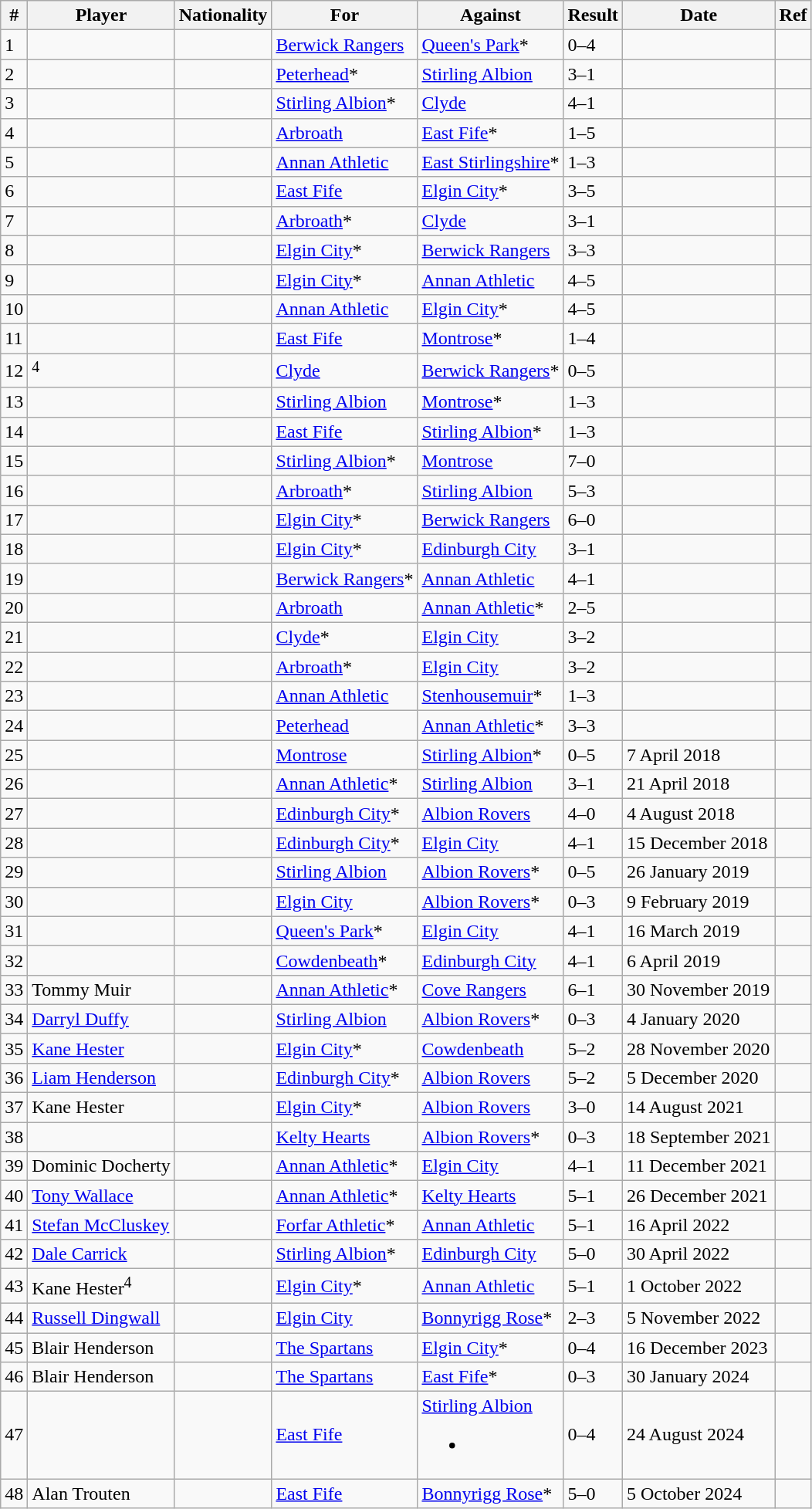<table class="wikitable sortable">
<tr>
<th>#</th>
<th>Player</th>
<th>Nationality</th>
<th>For</th>
<th>Against</th>
<th style="text-align:center">Result</th>
<th>Date</th>
<th class="unsortable" style="text-align:center">Ref</th>
</tr>
<tr>
<td>1</td>
<td></td>
<td></td>
<td><a href='#'>Berwick Rangers</a></td>
<td><a href='#'>Queen's Park</a>*</td>
<td>0–4</td>
<td></td>
<td></td>
</tr>
<tr>
<td>2</td>
<td></td>
<td></td>
<td><a href='#'>Peterhead</a>*</td>
<td><a href='#'>Stirling Albion</a></td>
<td>3–1</td>
<td></td>
<td></td>
</tr>
<tr>
<td>3</td>
<td></td>
<td></td>
<td><a href='#'>Stirling Albion</a>*</td>
<td><a href='#'>Clyde</a></td>
<td>4–1</td>
<td></td>
<td></td>
</tr>
<tr>
<td>4</td>
<td></td>
<td></td>
<td><a href='#'>Arbroath</a></td>
<td><a href='#'>East Fife</a>*</td>
<td>1–5</td>
<td></td>
<td></td>
</tr>
<tr>
<td>5</td>
<td></td>
<td></td>
<td><a href='#'>Annan Athletic</a></td>
<td><a href='#'>East Stirlingshire</a>*</td>
<td>1–3</td>
<td></td>
<td></td>
</tr>
<tr>
<td>6</td>
<td></td>
<td></td>
<td><a href='#'>East Fife</a></td>
<td><a href='#'>Elgin City</a>*</td>
<td>3–5</td>
<td></td>
<td></td>
</tr>
<tr>
<td>7</td>
<td></td>
<td></td>
<td><a href='#'>Arbroath</a>*</td>
<td><a href='#'>Clyde</a></td>
<td>3–1</td>
<td></td>
<td></td>
</tr>
<tr>
<td>8</td>
<td></td>
<td></td>
<td><a href='#'>Elgin City</a>*</td>
<td><a href='#'>Berwick Rangers</a></td>
<td>3–3</td>
<td></td>
<td></td>
</tr>
<tr>
<td>9</td>
<td></td>
<td></td>
<td><a href='#'>Elgin City</a>*</td>
<td><a href='#'>Annan Athletic</a></td>
<td>4–5</td>
<td></td>
<td></td>
</tr>
<tr>
<td>10</td>
<td></td>
<td></td>
<td><a href='#'>Annan Athletic</a></td>
<td><a href='#'>Elgin City</a>*</td>
<td>4–5</td>
<td></td>
<td></td>
</tr>
<tr>
<td>11</td>
<td></td>
<td></td>
<td><a href='#'>East Fife</a></td>
<td><a href='#'>Montrose</a>*</td>
<td>1–4</td>
<td></td>
<td></td>
</tr>
<tr>
<td>12</td>
<td><sup>4</sup></td>
<td></td>
<td><a href='#'>Clyde</a></td>
<td><a href='#'>Berwick Rangers</a>*</td>
<td>0–5</td>
<td></td>
<td></td>
</tr>
<tr>
<td>13</td>
<td></td>
<td></td>
<td><a href='#'>Stirling Albion</a></td>
<td><a href='#'>Montrose</a>*</td>
<td>1–3</td>
<td></td>
<td></td>
</tr>
<tr>
<td>14</td>
<td></td>
<td></td>
<td><a href='#'>East Fife</a></td>
<td><a href='#'>Stirling Albion</a>*</td>
<td>1–3</td>
<td></td>
<td></td>
</tr>
<tr>
<td>15</td>
<td></td>
<td></td>
<td><a href='#'>Stirling Albion</a>*</td>
<td><a href='#'>Montrose</a></td>
<td>7–0</td>
<td></td>
<td></td>
</tr>
<tr>
<td>16</td>
<td></td>
<td></td>
<td><a href='#'>Arbroath</a>*</td>
<td><a href='#'>Stirling Albion</a></td>
<td>5–3</td>
<td></td>
<td></td>
</tr>
<tr>
<td>17</td>
<td></td>
<td></td>
<td><a href='#'>Elgin City</a>*</td>
<td><a href='#'>Berwick Rangers</a></td>
<td>6–0</td>
<td></td>
<td></td>
</tr>
<tr>
<td>18</td>
<td></td>
<td></td>
<td><a href='#'>Elgin City</a>*</td>
<td><a href='#'>Edinburgh City</a></td>
<td>3–1</td>
<td></td>
<td></td>
</tr>
<tr>
<td>19</td>
<td></td>
<td></td>
<td><a href='#'>Berwick Rangers</a>*</td>
<td><a href='#'>Annan Athletic</a></td>
<td>4–1</td>
<td></td>
<td></td>
</tr>
<tr>
<td>20</td>
<td></td>
<td></td>
<td><a href='#'>Arbroath</a></td>
<td><a href='#'>Annan Athletic</a>*</td>
<td>2–5</td>
<td></td>
<td></td>
</tr>
<tr>
<td>21</td>
<td></td>
<td></td>
<td><a href='#'>Clyde</a>*</td>
<td><a href='#'>Elgin City</a></td>
<td>3–2</td>
<td></td>
<td></td>
</tr>
<tr>
<td>22</td>
<td></td>
<td></td>
<td><a href='#'>Arbroath</a>*</td>
<td><a href='#'>Elgin City</a></td>
<td>3–2</td>
<td></td>
<td></td>
</tr>
<tr>
<td>23</td>
<td></td>
<td></td>
<td><a href='#'>Annan Athletic</a></td>
<td><a href='#'>Stenhousemuir</a>*</td>
<td>1–3</td>
<td></td>
<td></td>
</tr>
<tr>
<td>24</td>
<td></td>
<td></td>
<td><a href='#'>Peterhead</a></td>
<td><a href='#'>Annan Athletic</a>*</td>
<td>3–3</td>
<td></td>
<td></td>
</tr>
<tr>
<td>25</td>
<td></td>
<td></td>
<td><a href='#'>Montrose</a></td>
<td><a href='#'>Stirling Albion</a>*</td>
<td>0–5</td>
<td>7 April 2018</td>
<td></td>
</tr>
<tr>
<td>26</td>
<td></td>
<td></td>
<td><a href='#'>Annan Athletic</a>*</td>
<td><a href='#'>Stirling Albion</a></td>
<td>3–1</td>
<td>21 April 2018</td>
<td></td>
</tr>
<tr>
<td>27</td>
<td></td>
<td></td>
<td><a href='#'>Edinburgh City</a>*</td>
<td><a href='#'>Albion Rovers</a></td>
<td>4–0</td>
<td>4 August 2018</td>
<td></td>
</tr>
<tr>
<td>28</td>
<td></td>
<td></td>
<td><a href='#'>Edinburgh City</a>*</td>
<td><a href='#'>Elgin City</a></td>
<td>4–1</td>
<td>15 December 2018</td>
<td></td>
</tr>
<tr>
<td>29</td>
<td></td>
<td></td>
<td><a href='#'>Stirling Albion</a></td>
<td><a href='#'>Albion Rovers</a>*</td>
<td>0–5</td>
<td>26 January 2019</td>
<td></td>
</tr>
<tr>
<td>30</td>
<td></td>
<td></td>
<td><a href='#'>Elgin City</a></td>
<td><a href='#'>Albion Rovers</a>*</td>
<td>0–3</td>
<td>9 February 2019</td>
<td></td>
</tr>
<tr>
<td>31</td>
<td></td>
<td></td>
<td><a href='#'>Queen's Park</a>*</td>
<td><a href='#'>Elgin City</a></td>
<td>4–1</td>
<td>16 March 2019</td>
<td></td>
</tr>
<tr>
<td>32</td>
<td></td>
<td></td>
<td><a href='#'>Cowdenbeath</a>*</td>
<td><a href='#'>Edinburgh City</a></td>
<td>4–1</td>
<td>6 April 2019</td>
<td></td>
</tr>
<tr>
<td>33</td>
<td>Tommy Muir</td>
<td></td>
<td><a href='#'>Annan Athletic</a>*</td>
<td><a href='#'>Cove Rangers</a></td>
<td>6–1</td>
<td>30 November 2019</td>
<td></td>
</tr>
<tr>
<td>34</td>
<td><a href='#'>Darryl Duffy</a></td>
<td></td>
<td><a href='#'>Stirling Albion</a></td>
<td><a href='#'>Albion Rovers</a>*</td>
<td>0–3</td>
<td>4 January 2020</td>
<td></td>
</tr>
<tr>
<td>35</td>
<td><a href='#'>Kane Hester</a></td>
<td></td>
<td><a href='#'>Elgin City</a>*</td>
<td><a href='#'>Cowdenbeath</a></td>
<td>5–2</td>
<td>28 November 2020</td>
<td></td>
</tr>
<tr>
<td>36</td>
<td><a href='#'>Liam Henderson</a></td>
<td></td>
<td><a href='#'>Edinburgh City</a>*</td>
<td><a href='#'>Albion Rovers</a></td>
<td>5–2</td>
<td>5 December 2020</td>
<td></td>
</tr>
<tr>
<td>37</td>
<td>Kane Hester</td>
<td></td>
<td><a href='#'>Elgin City</a>*</td>
<td><a href='#'>Albion Rovers</a></td>
<td>3–0</td>
<td>14 August 2021</td>
<td></td>
</tr>
<tr>
<td>38</td>
<td></td>
<td></td>
<td><a href='#'>Kelty Hearts</a></td>
<td><a href='#'>Albion Rovers</a>*</td>
<td>0–3</td>
<td>18 September 2021</td>
<td></td>
</tr>
<tr>
<td>39</td>
<td>Dominic Docherty</td>
<td></td>
<td><a href='#'>Annan Athletic</a>*</td>
<td><a href='#'>Elgin City</a></td>
<td>4–1</td>
<td>11 December 2021</td>
<td></td>
</tr>
<tr>
<td>40</td>
<td><a href='#'>Tony Wallace</a></td>
<td></td>
<td><a href='#'>Annan Athletic</a>*</td>
<td><a href='#'>Kelty Hearts</a></td>
<td>5–1</td>
<td>26 December 2021</td>
<td></td>
</tr>
<tr>
<td>41</td>
<td><a href='#'>Stefan McCluskey</a></td>
<td></td>
<td><a href='#'>Forfar Athletic</a>*</td>
<td><a href='#'>Annan Athletic</a></td>
<td>5–1</td>
<td>16 April 2022</td>
<td></td>
</tr>
<tr>
<td>42</td>
<td><a href='#'>Dale Carrick</a></td>
<td></td>
<td><a href='#'>Stirling Albion</a>*</td>
<td><a href='#'>Edinburgh City</a></td>
<td>5–0</td>
<td>30 April 2022</td>
<td></td>
</tr>
<tr>
<td>43</td>
<td>Kane Hester<sup>4</sup></td>
<td></td>
<td><a href='#'>Elgin City</a>*</td>
<td><a href='#'>Annan Athletic</a></td>
<td>5–1</td>
<td>1 October 2022</td>
<td></td>
</tr>
<tr>
<td>44</td>
<td><a href='#'>Russell Dingwall</a></td>
<td></td>
<td><a href='#'>Elgin City</a></td>
<td><a href='#'>Bonnyrigg Rose</a>*</td>
<td>2–3</td>
<td>5 November 2022</td>
<td></td>
</tr>
<tr>
<td>45</td>
<td>Blair Henderson</td>
<td></td>
<td><a href='#'>The Spartans</a></td>
<td><a href='#'>Elgin City</a>*</td>
<td>0–4</td>
<td>16 December 2023</td>
<td></td>
</tr>
<tr>
<td>46</td>
<td>Blair Henderson</td>
<td></td>
<td><a href='#'>The Spartans</a></td>
<td><a href='#'>East Fife</a>*</td>
<td>0–3</td>
<td>30 January 2024</td>
<td></td>
</tr>
<tr>
<td>47</td>
<td></td>
<td></td>
<td><a href='#'>East Fife</a></td>
<td><a href='#'>Stirling Albion</a><br><ul><li></li></ul></td>
<td>0–4</td>
<td>24 August 2024</td>
<td></td>
</tr>
<tr>
<td>48</td>
<td>Alan Trouten</td>
<td></td>
<td><a href='#'>East Fife</a></td>
<td><a href='#'>Bonnyrigg Rose</a>*</td>
<td>5–0</td>
<td>5 October 2024</td>
<td></td>
</tr>
</table>
